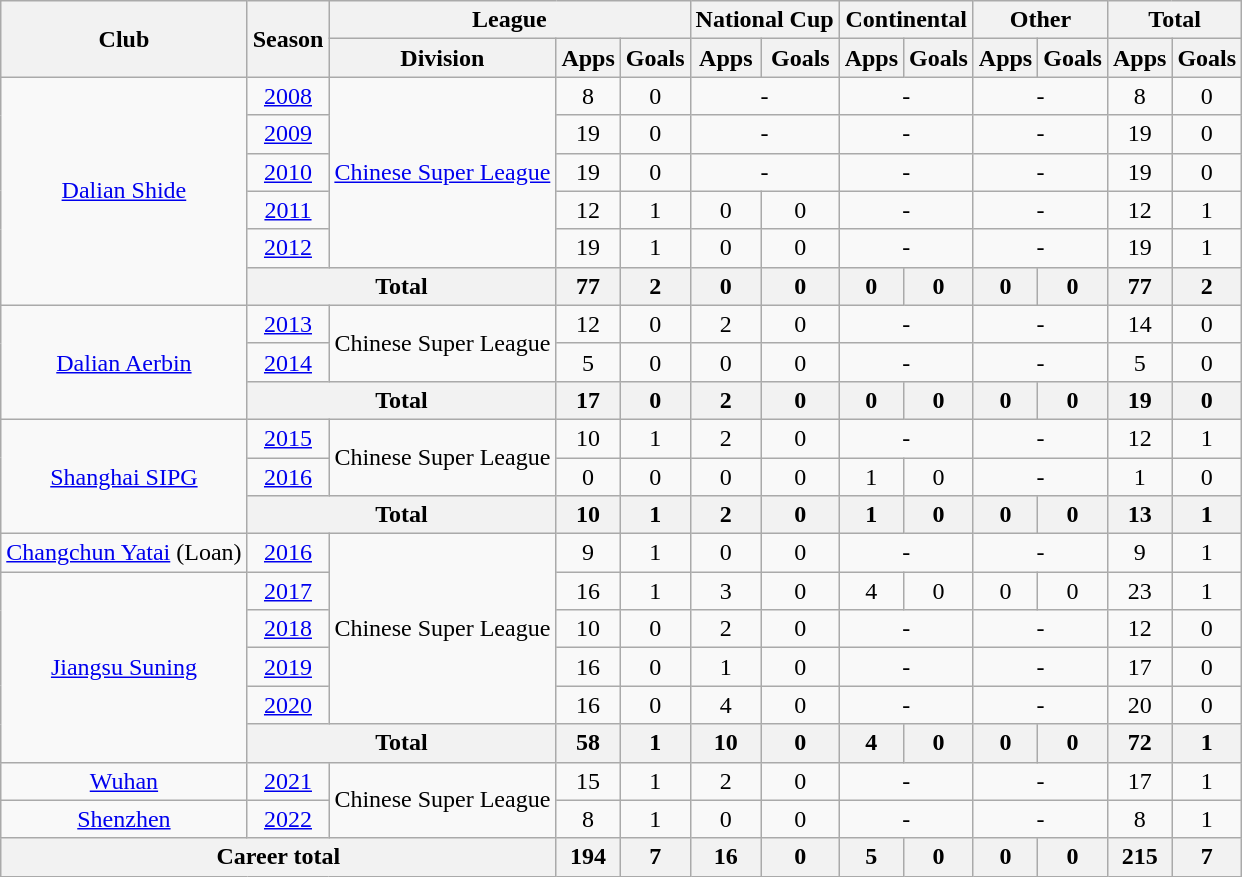<table class="wikitable" style="text-align: center">
<tr>
<th rowspan="2">Club</th>
<th rowspan="2">Season</th>
<th colspan="3">League</th>
<th colspan="2">National Cup</th>
<th colspan="2">Continental</th>
<th colspan="2">Other</th>
<th colspan="2">Total</th>
</tr>
<tr>
<th>Division</th>
<th>Apps</th>
<th>Goals</th>
<th>Apps</th>
<th>Goals</th>
<th>Apps</th>
<th>Goals</th>
<th>Apps</th>
<th>Goals</th>
<th>Apps</th>
<th>Goals</th>
</tr>
<tr>
<td rowspan="6"><a href='#'>Dalian Shide</a></td>
<td><a href='#'>2008</a></td>
<td rowspan="5"><a href='#'>Chinese Super League</a></td>
<td>8</td>
<td>0</td>
<td colspan="2">-</td>
<td colspan="2">-</td>
<td colspan="2">-</td>
<td>8</td>
<td>0</td>
</tr>
<tr>
<td><a href='#'>2009</a></td>
<td>19</td>
<td>0</td>
<td colspan="2">-</td>
<td colspan="2">-</td>
<td colspan="2">-</td>
<td>19</td>
<td>0</td>
</tr>
<tr>
<td><a href='#'>2010</a></td>
<td>19</td>
<td>0</td>
<td colspan="2">-</td>
<td colspan="2">-</td>
<td colspan="2">-</td>
<td>19</td>
<td>0</td>
</tr>
<tr>
<td><a href='#'>2011</a></td>
<td>12</td>
<td>1</td>
<td>0</td>
<td>0</td>
<td colspan="2">-</td>
<td colspan="2">-</td>
<td>12</td>
<td>1</td>
</tr>
<tr>
<td><a href='#'>2012</a></td>
<td>19</td>
<td>1</td>
<td>0</td>
<td>0</td>
<td colspan="2">-</td>
<td colspan="2">-</td>
<td>19</td>
<td>1</td>
</tr>
<tr>
<th colspan="2"><strong>Total</strong></th>
<th>77</th>
<th>2</th>
<th>0</th>
<th>0</th>
<th>0</th>
<th>0</th>
<th>0</th>
<th>0</th>
<th>77</th>
<th>2</th>
</tr>
<tr>
<td rowspan="3"><a href='#'>Dalian Aerbin</a></td>
<td><a href='#'>2013</a></td>
<td rowspan=2>Chinese Super League</td>
<td>12</td>
<td>0</td>
<td>2</td>
<td>0</td>
<td colspan="2">-</td>
<td colspan="2">-</td>
<td>14</td>
<td>0</td>
</tr>
<tr>
<td><a href='#'>2014</a></td>
<td>5</td>
<td>0</td>
<td>0</td>
<td>0</td>
<td colspan="2">-</td>
<td colspan="2">-</td>
<td>5</td>
<td>0</td>
</tr>
<tr>
<th colspan="2"><strong>Total</strong></th>
<th>17</th>
<th>0</th>
<th>2</th>
<th>0</th>
<th>0</th>
<th>0</th>
<th>0</th>
<th>0</th>
<th>19</th>
<th>0</th>
</tr>
<tr>
<td rowspan=3><a href='#'>Shanghai SIPG</a></td>
<td><a href='#'>2015</a></td>
<td rowspan=2>Chinese Super League</td>
<td>10</td>
<td>1</td>
<td>2</td>
<td>0</td>
<td colspan="2">-</td>
<td colspan="2">-</td>
<td>12</td>
<td>1</td>
</tr>
<tr>
<td><a href='#'>2016</a></td>
<td>0</td>
<td>0</td>
<td>0</td>
<td>0</td>
<td>1</td>
<td>0</td>
<td colspan="2">-</td>
<td>1</td>
<td>0</td>
</tr>
<tr>
<th colspan="2"><strong>Total</strong></th>
<th>10</th>
<th>1</th>
<th>2</th>
<th>0</th>
<th>1</th>
<th>0</th>
<th>0</th>
<th>0</th>
<th>13</th>
<th>1</th>
</tr>
<tr>
<td><a href='#'>Changchun Yatai</a> (Loan)</td>
<td><a href='#'>2016</a></td>
<td rowspan=5>Chinese Super League</td>
<td>9</td>
<td>1</td>
<td>0</td>
<td>0</td>
<td colspan="2">-</td>
<td colspan="2">-</td>
<td>9</td>
<td>1</td>
</tr>
<tr>
<td rowspan=5><a href='#'>Jiangsu Suning</a></td>
<td><a href='#'>2017</a></td>
<td>16</td>
<td>1</td>
<td>3</td>
<td>0</td>
<td>4</td>
<td>0</td>
<td>0</td>
<td>0</td>
<td>23</td>
<td>1</td>
</tr>
<tr>
<td><a href='#'>2018</a></td>
<td>10</td>
<td>0</td>
<td>2</td>
<td>0</td>
<td colspan="2">-</td>
<td colspan="2">-</td>
<td>12</td>
<td>0</td>
</tr>
<tr>
<td><a href='#'>2019</a></td>
<td>16</td>
<td>0</td>
<td>1</td>
<td>0</td>
<td colspan="2">-</td>
<td colspan="2">-</td>
<td>17</td>
<td>0</td>
</tr>
<tr>
<td><a href='#'>2020</a></td>
<td>16</td>
<td>0</td>
<td>4</td>
<td>0</td>
<td colspan="2">-</td>
<td colspan="2">-</td>
<td>20</td>
<td>0</td>
</tr>
<tr>
<th colspan="2"><strong>Total</strong></th>
<th>58</th>
<th>1</th>
<th>10</th>
<th>0</th>
<th>4</th>
<th>0</th>
<th>0</th>
<th>0</th>
<th>72</th>
<th>1</th>
</tr>
<tr>
<td><a href='#'>Wuhan</a></td>
<td><a href='#'>2021</a></td>
<td rowspan=2>Chinese Super League</td>
<td>15</td>
<td>1</td>
<td>2</td>
<td>0</td>
<td colspan="2">-</td>
<td colspan="2">-</td>
<td>17</td>
<td>1</td>
</tr>
<tr>
<td><a href='#'>Shenzhen</a></td>
<td><a href='#'>2022</a></td>
<td>8</td>
<td>1</td>
<td>0</td>
<td>0</td>
<td colspan="2">-</td>
<td colspan="2">-</td>
<td>8</td>
<td>1</td>
</tr>
<tr>
<th colspan=3>Career total</th>
<th>194</th>
<th>7</th>
<th>16</th>
<th>0</th>
<th>5</th>
<th>0</th>
<th>0</th>
<th>0</th>
<th>215</th>
<th>7</th>
</tr>
</table>
